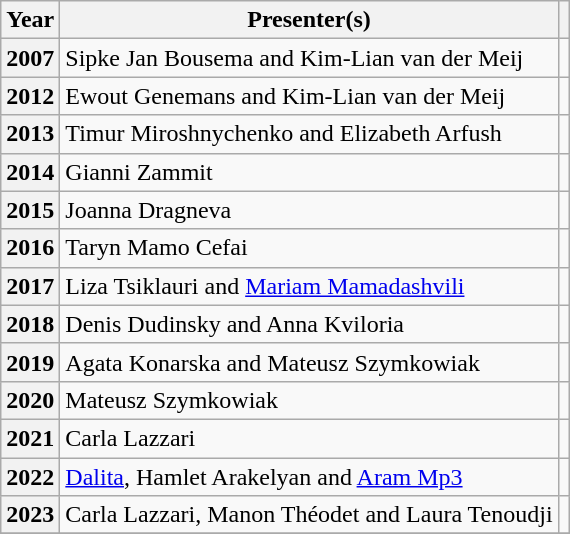<table class="wikitable plainrowheaders">
<tr>
<th scope="col">Year</th>
<th scope="col">Presenter(s)</th>
<th scope="col"></th>
</tr>
<tr>
<th scope="row">2007</th>
<td>Sipke Jan Bousema and Kim-Lian van der Meij</td>
<td></td>
</tr>
<tr>
<th scope="row">2012</th>
<td>Ewout Genemans and Kim-Lian van der Meij</td>
<td></td>
</tr>
<tr>
<th scope="row">2013</th>
<td>Timur Miroshnychenko and Elizabeth Arfush</td>
<td></td>
</tr>
<tr>
<th scope="row">2014</th>
<td>Gianni Zammit</td>
<td></td>
</tr>
<tr>
<th scope="row">2015</th>
<td>Joanna Dragneva</td>
<td></td>
</tr>
<tr>
<th scope="row">2016</th>
<td>Taryn Mamo Cefai</td>
<td></td>
</tr>
<tr>
<th scope="row">2017</th>
<td>Liza Tsiklauri and <a href='#'>Mariam Mamadashvili</a></td>
<td></td>
</tr>
<tr>
<th scope="row">2018</th>
<td>Denis Dudinsky and Anna Kviloria</td>
<td></td>
</tr>
<tr>
<th scope="row">2019</th>
<td>Agata Konarska and Mateusz Szymkowiak</td>
<td></td>
</tr>
<tr>
<th scope="row">2020</th>
<td>Mateusz Szymkowiak</td>
<td></td>
</tr>
<tr>
<th scope="row">2021</th>
<td>Carla Lazzari</td>
<td></td>
</tr>
<tr>
<th scope="row">2022</th>
<td><a href='#'>Dalita</a>, Hamlet Arakelyan and <a href='#'>Aram Mp3</a></td>
<td></td>
</tr>
<tr>
<th scope="row">2023</th>
<td>Carla Lazzari, Manon Théodet and Laura Tenoudji</td>
<td></td>
</tr>
<tr>
</tr>
</table>
